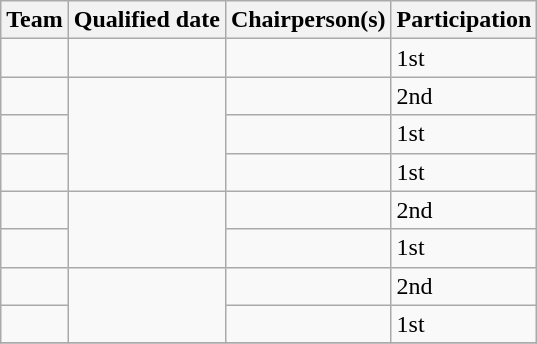<table class="wikitable sortable">
<tr>
<th>Team</th>
<th>Qualified date</th>
<th>Chairperson(s)</th>
<th class="unsortable">Participation</th>
</tr>
<tr>
<td></td>
<td></td>
<td></td>
<td>1st </td>
</tr>
<tr>
<td></td>
<td rowspan=3></td>
<td></td>
<td>2nd </td>
</tr>
<tr>
<td></td>
<td></td>
<td>1st </td>
</tr>
<tr>
<td></td>
<td></td>
<td>1st </td>
</tr>
<tr>
<td></td>
<td rowspan=2></td>
<td></td>
<td>2nd </td>
</tr>
<tr>
<td></td>
<td></td>
<td>1st </td>
</tr>
<tr>
<td></td>
<td rowspan=2></td>
<td></td>
<td>2nd </td>
</tr>
<tr>
<td></td>
<td></td>
<td>1st </td>
</tr>
<tr>
</tr>
</table>
